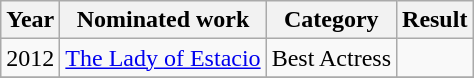<table class="wikitable sortable">
<tr>
<th>Year</th>
<th>Nominated work</th>
<th>Category</th>
<th>Result</th>
</tr>
<tr>
<td>2012</td>
<td><a href='#'>The Lady of Estacio</a></td>
<td>Best Actress</td>
<td></td>
</tr>
<tr>
</tr>
</table>
